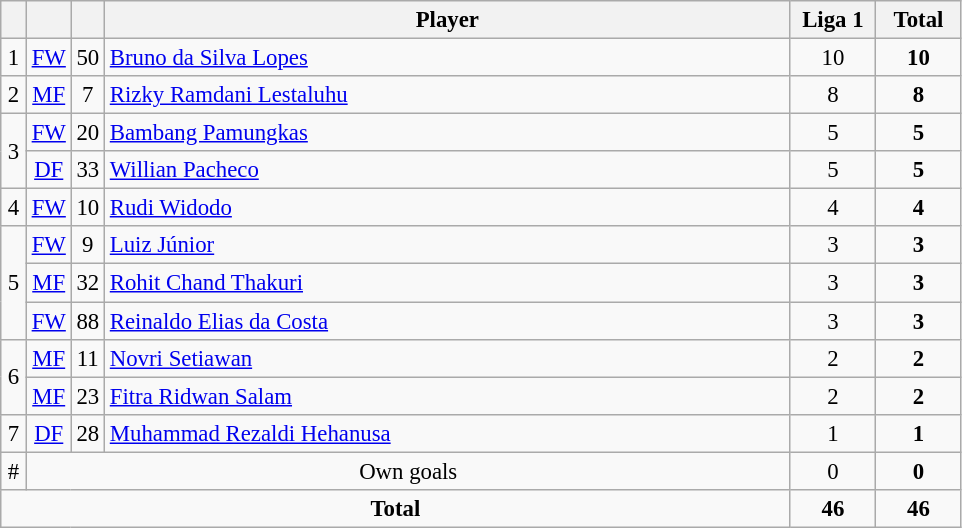<table class="wikitable sortable" style="font-size: 95%; text-align: center;">
<tr>
<th width=10></th>
<th width=10></th>
<th width=10></th>
<th width=450>Player</th>
<th width=50>Liga 1</th>
<th width=50>Total</th>
</tr>
<tr>
<td>1</td>
<td><a href='#'>FW</a></td>
<td>50</td>
<td align=left> <a href='#'>Bruno da Silva Lopes</a></td>
<td>10</td>
<td><strong>10</strong></td>
</tr>
<tr>
<td>2</td>
<td><a href='#'>MF</a></td>
<td>7</td>
<td align=left> <a href='#'>Rizky Ramdani Lestaluhu</a></td>
<td>8</td>
<td><strong>8</strong></td>
</tr>
<tr>
<td rowspan="2">3</td>
<td><a href='#'>FW</a></td>
<td>20</td>
<td align=left> <a href='#'>Bambang Pamungkas</a></td>
<td>5</td>
<td><strong>5</strong></td>
</tr>
<tr>
<td><a href='#'>DF</a></td>
<td>33</td>
<td align=left> <a href='#'>Willian Pacheco</a></td>
<td>5</td>
<td><strong>5</strong></td>
</tr>
<tr>
<td>4</td>
<td><a href='#'>FW</a></td>
<td>10</td>
<td align=left> <a href='#'>Rudi Widodo</a></td>
<td>4</td>
<td><strong>4</strong></td>
</tr>
<tr>
<td rowspan="3">5</td>
<td><a href='#'>FW</a></td>
<td>9</td>
<td align=left> <a href='#'>Luiz Júnior</a></td>
<td>3</td>
<td><strong>3</strong></td>
</tr>
<tr>
<td><a href='#'>MF</a></td>
<td>32</td>
<td align=left> <a href='#'>Rohit Chand Thakuri</a></td>
<td>3</td>
<td><strong>3</strong></td>
</tr>
<tr>
<td><a href='#'>FW</a></td>
<td>88</td>
<td align=left> <a href='#'>Reinaldo Elias da Costa</a></td>
<td>3</td>
<td><strong>3</strong></td>
</tr>
<tr>
<td rowspan="2">6</td>
<td><a href='#'>MF</a></td>
<td>11</td>
<td align=left> <a href='#'>Novri Setiawan</a></td>
<td>2</td>
<td><strong>2</strong></td>
</tr>
<tr>
<td><a href='#'>MF</a></td>
<td>23</td>
<td align=left> <a href='#'>Fitra Ridwan Salam</a></td>
<td>2</td>
<td><strong>2</strong></td>
</tr>
<tr>
<td>7</td>
<td><a href='#'>DF</a></td>
<td>28</td>
<td align=left> <a href='#'>Muhammad Rezaldi Hehanusa</a></td>
<td>1</td>
<td><strong>1</strong></td>
</tr>
<tr>
<td>#</td>
<td colspan="3">Own goals</td>
<td>0</td>
<td><strong>0</strong></td>
</tr>
<tr class="sortbottom">
<td colspan=4><strong>Total</strong></td>
<td><strong>46</strong></td>
<td><strong>46</strong></td>
</tr>
</table>
